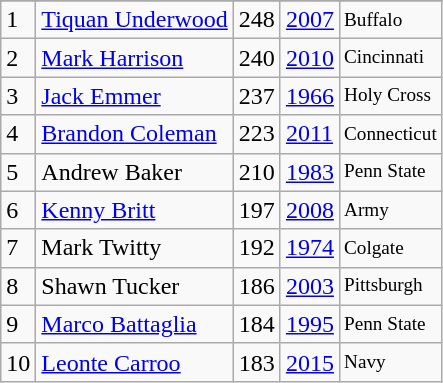<table class="wikitable">
<tr>
</tr>
<tr>
<td>1</td>
<td><a href='#'>Tiquan Underwood</a></td>
<td>248</td>
<td><a href='#'>2007</a></td>
<td style="font-size:80%;">Buffalo</td>
</tr>
<tr>
<td>2</td>
<td><a href='#'>Mark Harrison</a></td>
<td>240</td>
<td><a href='#'>2010</a></td>
<td style="font-size:80%;">Cincinnati</td>
</tr>
<tr>
<td>3</td>
<td><a href='#'>Jack Emmer</a></td>
<td>237</td>
<td><a href='#'>1966</a></td>
<td style="font-size:80%;">Holy Cross</td>
</tr>
<tr>
<td>4</td>
<td><a href='#'>Brandon Coleman</a></td>
<td>223</td>
<td><a href='#'>2011</a></td>
<td style="font-size:80%;">Connecticut</td>
</tr>
<tr>
<td>5</td>
<td>Andrew Baker</td>
<td>210</td>
<td><a href='#'>1983</a></td>
<td style="font-size:80%;">Penn State</td>
</tr>
<tr>
<td>6</td>
<td><a href='#'>Kenny Britt</a></td>
<td>197</td>
<td><a href='#'>2008</a></td>
<td style="font-size:80%;">Army</td>
</tr>
<tr>
<td>7</td>
<td>Mark Twitty</td>
<td>192</td>
<td><a href='#'>1974</a></td>
<td style="font-size:80%;">Colgate</td>
</tr>
<tr>
<td>8</td>
<td>Shawn Tucker</td>
<td>186</td>
<td><a href='#'>2003</a></td>
<td style="font-size:80%;">Pittsburgh</td>
</tr>
<tr>
<td>9</td>
<td><a href='#'>Marco Battaglia</a></td>
<td>184</td>
<td><a href='#'>1995</a></td>
<td style="font-size:80%;">Penn State</td>
</tr>
<tr>
<td>10</td>
<td><a href='#'>Leonte Carroo</a></td>
<td>183</td>
<td><a href='#'>2015</a></td>
<td style="font-size:80%;">Navy</td>
</tr>
</table>
